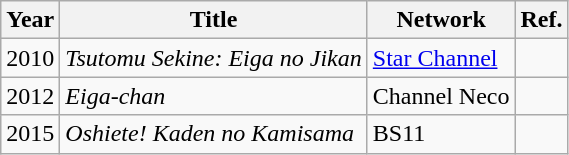<table class="wikitable">
<tr>
<th>Year</th>
<th>Title</th>
<th>Network</th>
<th>Ref.</th>
</tr>
<tr>
<td>2010</td>
<td><em>Tsutomu Sekine: Eiga no Jikan</em></td>
<td><a href='#'>Star Channel</a></td>
<td></td>
</tr>
<tr>
<td>2012</td>
<td><em>Eiga-chan</em></td>
<td>Channel Neco</td>
<td></td>
</tr>
<tr>
<td>2015</td>
<td><em>Oshiete! Kaden no Kamisama</em></td>
<td>BS11</td>
<td></td>
</tr>
</table>
